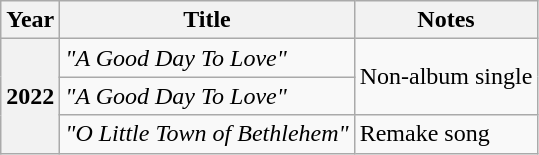<table class="wikitable plainrowheaders">
<tr>
<th scope="col">Year</th>
<th scope="col">Title</th>
<th scope="col">Notes</th>
</tr>
<tr>
<th scope="row" rowspan="3">2022</th>
<td><em>"A Good Day To Love"</em></td>
<td rowspan="2">Non-album single</td>
</tr>
<tr>
<td><em>"A Good Day To Love"</em> </td>
</tr>
<tr>
<td><em>"O Little Town of Bethlehem"</em></td>
<td>Remake song</td>
</tr>
</table>
